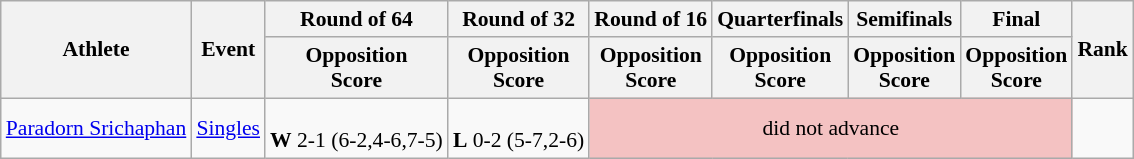<table class=wikitable style="font-size:90%">
<tr>
<th rowspan="2">Athlete</th>
<th rowspan="2">Event</th>
<th>Round of 64</th>
<th>Round of 32</th>
<th>Round of 16</th>
<th>Quarterfinals</th>
<th>Semifinals</th>
<th>Final</th>
<th rowspan="2">Rank</th>
</tr>
<tr>
<th>Opposition<br>Score</th>
<th>Opposition<br>Score</th>
<th>Opposition<br>Score</th>
<th>Opposition<br>Score</th>
<th>Opposition<br>Score</th>
<th>Opposition<br>Score</th>
</tr>
<tr>
<td><a href='#'>Paradorn Srichaphan</a></td>
<td><a href='#'>Singles</a></td>
<td><br> <strong>W</strong> 2-1 (6-2,4-6,7-5)</td>
<td><br> <strong>L</strong> 0-2 (5-7,2-6)</td>
<td bgcolor="f4c2c2" colspan="4"  align="center">did not advance</td>
<td></td>
</tr>
</table>
